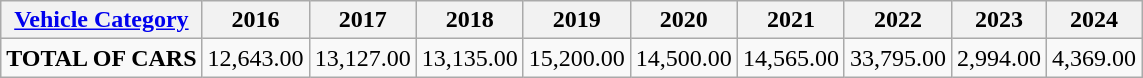<table class="wikitable">
<tr>
<th><a href='#'>Vehicle Category</a></th>
<th>2016</th>
<th>2017</th>
<th>2018</th>
<th>2019</th>
<th>2020</th>
<th>2021</th>
<th>2022</th>
<th>2023</th>
<th>2024</th>
</tr>
<tr>
<td><strong>TOTAL OF CARS</strong></td>
<td>12,643.00</td>
<td>13,127.00</td>
<td>13,135.00</td>
<td>15,200.00</td>
<td>14,500.00</td>
<td>14,565.00</td>
<td>33,795.00</td>
<td>2,994.00</td>
<td>4,369.00</td>
</tr>
</table>
